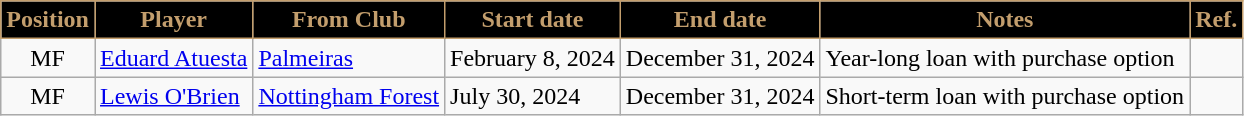<table class="wikitable sortable">
<tr>
<th style="background:#000000; color:#C39E6D; border:1px solid #C39E6D;">Position</th>
<th style="background:#000000; color:#C39E6D; border:1px solid #C39E6D;">Player</th>
<th style="background:#000000; color:#C39E6D; border:1px solid #C39E6D;">From Club</th>
<th style="background:#000000; color:#C39E6D; border:1px solid #C39E6D;">Start date</th>
<th style="background:#000000; color:#C39E6D; border:1px solid #C39E6D;">End date</th>
<th style="background:#000000; color:#C39E6D; border:1px solid #C39E6D;">Notes</th>
<th style="background:#000000; color:#C39E6D; border:1px solid #C39E6D;">Ref.</th>
</tr>
<tr>
<td style="text-align:center;">MF</td>
<td style="text-align:left;"> <a href='#'>Eduard Atuesta</a></td>
<td style="text-align:left;"> <a href='#'>Palmeiras</a></td>
<td>February 8, 2024</td>
<td>December 31, 2024</td>
<td>Year-long loan with purchase option</td>
<td></td>
</tr>
<tr>
<td style="text-align:center;">MF</td>
<td style="text-align:left;"> <a href='#'>Lewis O'Brien</a></td>
<td style="text-align:left;"> <a href='#'>Nottingham Forest</a></td>
<td>July 30, 2024</td>
<td>December 31, 2024</td>
<td>Short-term loan with purchase option</td>
<td></td>
</tr>
</table>
